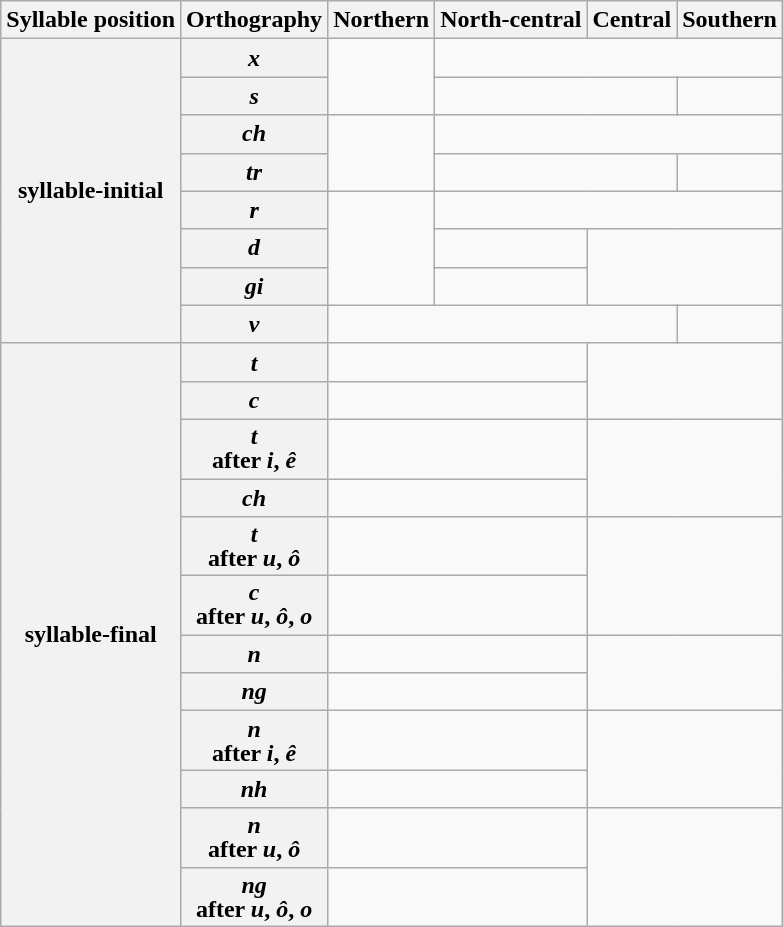<table class="wikitable" style="text-align: center;">
<tr>
<th>Syllable position</th>
<th>Orthography</th>
<th>Northern</th>
<th>North-central</th>
<th>Central</th>
<th>Southern</th>
</tr>
<tr>
<th rowspan=8>syllable-initial</th>
<th><em>x</em></th>
<td rowspan=2></td>
<td colspan=3></td>
</tr>
<tr>
<th><em>s</em></th>
<td colspan=2></td>
<td></td>
</tr>
<tr>
<th><em>ch</em></th>
<td rowspan=2></td>
<td colspan=3></td>
</tr>
<tr>
<th><em>tr</em></th>
<td colspan=2></td>
<td></td>
</tr>
<tr>
<th><em>r</em></th>
<td rowspan=3></td>
<td colspan=3></td>
</tr>
<tr>
<th><em>d</em></th>
<td></td>
<td rowspan=2 colspan=3></td>
</tr>
<tr>
<th><em>gi</em></th>
<td></td>
</tr>
<tr>
<th><em>v</em></th>
<td colspan=3></td>
<td></td>
</tr>
<tr>
<th rowspan=12>syllable-final</th>
<th><em>t</em></th>
<td colspan=2></td>
<td rowspan=2 colspan=2></td>
</tr>
<tr>
<th><em>c</em></th>
<td colspan=2></td>
</tr>
<tr>
<th style="line-height: 1em;"><em>t</em> <br><span>after <em>i</em>, <em>ê</em></span></th>
<td colspan=2></td>
<td rowspan=2 colspan=2></td>
</tr>
<tr>
<th><em>ch</em></th>
<td colspan=2></td>
</tr>
<tr>
<th style="line-height: 1em;"><em>t</em> <br><span>after <em>u</em>, <em>ô</em></span></th>
<td colspan=2></td>
<td rowspan=2 colspan=2></td>
</tr>
<tr>
<th style="line-height: 1em;"><em>c</em> <br><span>after <em>u</em>, <em>ô</em>, <em>o</em></span></th>
<td colspan=2></td>
</tr>
<tr>
<th><em>n</em></th>
<td colspan=2></td>
<td rowspan=2 colspan=2></td>
</tr>
<tr>
<th><em>ng</em></th>
<td colspan=2></td>
</tr>
<tr>
<th style="line-height: 1em;"><em>n</em> <br><span>after <em>i</em>, <em>ê</em></span></th>
<td colspan=2></td>
<td rowspan=2 colspan=2></td>
</tr>
<tr>
<th><em>nh</em></th>
<td colspan=2></td>
</tr>
<tr>
<th style="line-height: 1em;"><em>n</em> <br><span>after <em>u</em>, <em>ô</em></span></th>
<td colspan=2></td>
<td rowspan=2 colspan=2></td>
</tr>
<tr>
<th style="line-height: 1em;"><em>ng</em> <br><span>after <em>u</em>, <em>ô</em>, <em>o</em></span></th>
<td colspan=2></td>
</tr>
</table>
